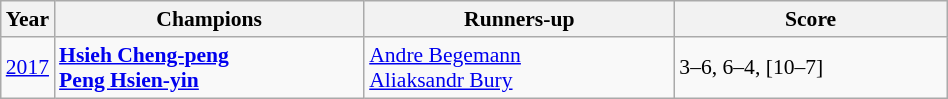<table class="wikitable" style="font-size:90%">
<tr>
<th>Year</th>
<th width="200">Champions</th>
<th width="200">Runners-up</th>
<th width="175">Score</th>
</tr>
<tr>
<td><a href='#'>2017</a></td>
<td> <strong><a href='#'>Hsieh Cheng-peng</a></strong><br> <strong><a href='#'>Peng Hsien-yin</a></strong></td>
<td> <a href='#'>Andre Begemann</a><br> <a href='#'>Aliaksandr Bury</a></td>
<td>3–6, 6–4, [10–7]</td>
</tr>
</table>
